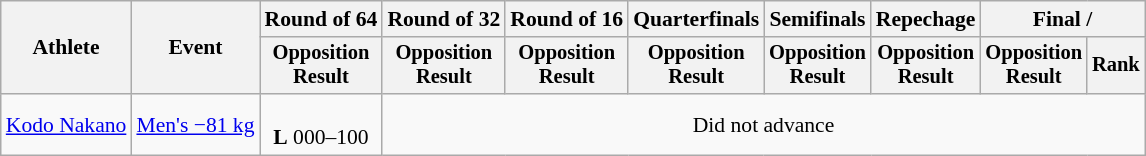<table class="wikitable" style="font-size:90%">
<tr>
<th rowspan="2">Athlete</th>
<th rowspan="2">Event</th>
<th>Round of 64</th>
<th>Round of 32</th>
<th>Round of 16</th>
<th>Quarterfinals</th>
<th>Semifinals</th>
<th>Repechage</th>
<th colspan=2>Final / </th>
</tr>
<tr style="font-size:95%">
<th>Opposition<br>Result</th>
<th>Opposition<br>Result</th>
<th>Opposition<br>Result</th>
<th>Opposition<br>Result</th>
<th>Opposition<br>Result</th>
<th>Opposition<br>Result</th>
<th>Opposition<br>Result</th>
<th>Rank</th>
</tr>
<tr align=center>
<td align=left><a href='#'>Kodo Nakano</a></td>
<td align=left><a href='#'>Men's −81 kg</a></td>
<td><br><strong>L</strong> 000–100</td>
<td colspan=7>Did not advance</td>
</tr>
</table>
